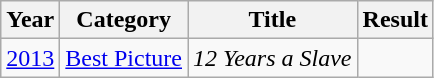<table class="wikitable" style="font-size: 100%">
<tr>
<th>Year</th>
<th>Category</th>
<th>Title</th>
<th>Result</th>
</tr>
<tr>
<td style="text-align:center;"><a href='#'>2013</a></td>
<td><a href='#'>Best Picture</a></td>
<td><em>12 Years a Slave</em></td>
<td></td>
</tr>
</table>
